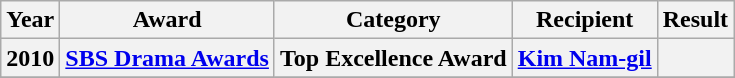<table class="wikitable">
<tr>
<th>Year</th>
<th>Award</th>
<th>Category</th>
<th>Recipient</th>
<th>Result</th>
</tr>
<tr>
<th>2010</th>
<th><a href='#'>SBS Drama Awards</a></th>
<th>Top Excellence Award</th>
<th><a href='#'>Kim Nam-gil</a></th>
<th></th>
</tr>
<tr>
</tr>
</table>
